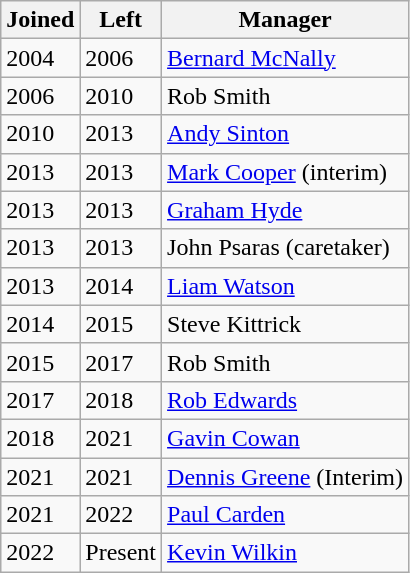<table class="wikitable" style=text-align: center>
<tr>
<th>Joined</th>
<th>Left</th>
<th>Manager</th>
</tr>
<tr>
<td>2004</td>
<td>2006</td>
<td><a href='#'>Bernard McNally</a></td>
</tr>
<tr>
<td>2006</td>
<td>2010</td>
<td>Rob Smith</td>
</tr>
<tr>
<td>2010</td>
<td>2013</td>
<td><a href='#'>Andy Sinton</a></td>
</tr>
<tr>
<td>2013</td>
<td>2013</td>
<td><a href='#'>Mark Cooper</a> (interim)</td>
</tr>
<tr>
<td>2013</td>
<td>2013</td>
<td><a href='#'>Graham Hyde</a></td>
</tr>
<tr>
<td>2013</td>
<td>2013</td>
<td>John Psaras (caretaker)</td>
</tr>
<tr>
<td>2013</td>
<td>2014</td>
<td><a href='#'>Liam Watson</a></td>
</tr>
<tr>
<td>2014</td>
<td>2015</td>
<td>Steve Kittrick</td>
</tr>
<tr>
<td>2015</td>
<td>2017</td>
<td>Rob Smith</td>
</tr>
<tr>
<td>2017</td>
<td>2018</td>
<td><a href='#'>Rob Edwards</a></td>
</tr>
<tr>
<td>2018</td>
<td>2021</td>
<td><a href='#'>Gavin Cowan</a></td>
</tr>
<tr>
<td>2021</td>
<td>2021</td>
<td><a href='#'>Dennis Greene</a> (Interim)</td>
</tr>
<tr>
<td>2021</td>
<td>2022</td>
<td><a href='#'>Paul Carden</a></td>
</tr>
<tr>
<td>2022</td>
<td>Present</td>
<td><a href='#'>Kevin Wilkin</a></td>
</tr>
</table>
